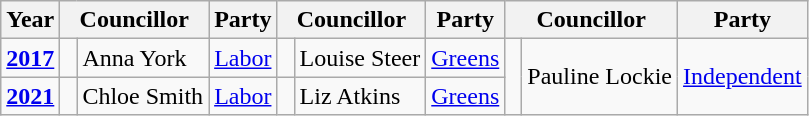<table class="wikitable">
<tr>
<th>Year</th>
<th colspan="2">Councillor</th>
<th>Party</th>
<th colspan="2">Councillor</th>
<th>Party</th>
<th colspan="2">Councillor</th>
<th>Party</th>
</tr>
<tr>
<td><strong><a href='#'>2017</a></strong></td>
<td rowspan="1" width="1px" > </td>
<td rowspan="1">Anna York</td>
<td rowspan="1"><a href='#'>Labor</a></td>
<td rowspan="1" width="1px" > </td>
<td rowspan="1">Louise Steer</td>
<td rowspan="1"><a href='#'>Greens</a></td>
<td rowspan="2" width="1px" > </td>
<td rowspan="2">Pauline Lockie</td>
<td rowspan="2"><a href='#'>Independent</a></td>
</tr>
<tr>
<td><strong><a href='#'>2021</a></strong></td>
<td rowspan="1" width="1px" > </td>
<td rowspan="1">Chloe Smith</td>
<td rowspan="1"><a href='#'>Labor</a></td>
<td rowspan="1" width="1px" > </td>
<td rowspan="1">Liz Atkins</td>
<td rowspan="1"><a href='#'>Greens</a></td>
</tr>
</table>
